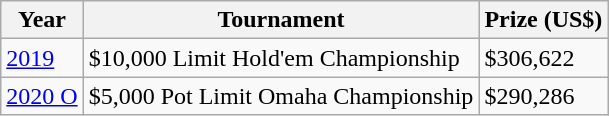<table class="wikitable">
<tr>
<th>Year</th>
<th>Tournament</th>
<th>Prize (US$)</th>
</tr>
<tr>
<td><a href='#'>2019</a></td>
<td>$10,000 Limit Hold'em Championship</td>
<td>$306,622</td>
</tr>
<tr>
<td><a href='#'>2020 O</a></td>
<td>$5,000 Pot Limit Omaha Championship</td>
<td>$290,286</td>
</tr>
</table>
